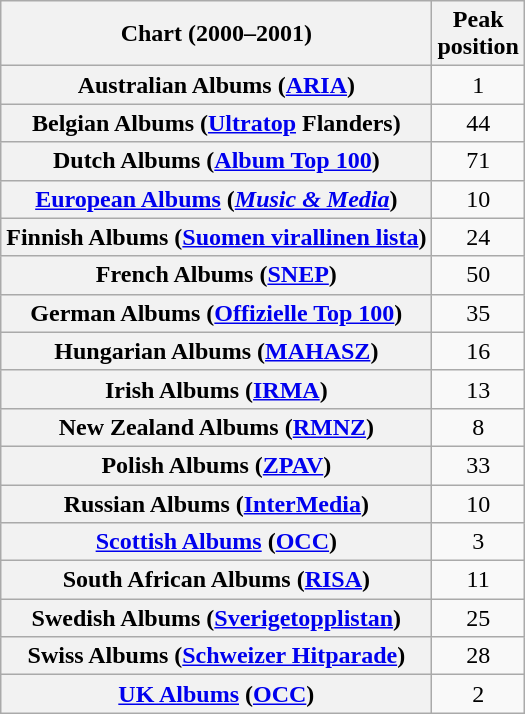<table class="wikitable sortable plainrowheaders" style="text-align:center">
<tr>
<th scope="col">Chart (2000–2001)</th>
<th scope="col">Peak<br>position</th>
</tr>
<tr>
<th scope="row">Australian Albums (<a href='#'>ARIA</a>)</th>
<td>1</td>
</tr>
<tr>
<th scope="row">Belgian Albums (<a href='#'>Ultratop</a> Flanders)</th>
<td>44</td>
</tr>
<tr>
<th scope="row">Dutch Albums (<a href='#'>Album Top 100</a>)</th>
<td>71</td>
</tr>
<tr>
<th scope="row"><a href='#'>European Albums</a> (<em><a href='#'>Music & Media</a></em>)</th>
<td>10</td>
</tr>
<tr>
<th scope="row">Finnish Albums (<a href='#'>Suomen virallinen lista</a>)</th>
<td>24</td>
</tr>
<tr>
<th scope="row">French Albums (<a href='#'>SNEP</a>)</th>
<td>50</td>
</tr>
<tr>
<th scope="row">German Albums (<a href='#'>Offizielle Top 100</a>)</th>
<td>35</td>
</tr>
<tr>
<th scope="row">Hungarian Albums (<a href='#'>MAHASZ</a>)</th>
<td>16</td>
</tr>
<tr>
<th scope="row">Irish Albums (<a href='#'>IRMA</a>)</th>
<td>13</td>
</tr>
<tr>
<th scope="row">New Zealand Albums (<a href='#'>RMNZ</a>)</th>
<td>8</td>
</tr>
<tr>
<th scope="row">Polish Albums (<a href='#'>ZPAV</a>)</th>
<td>33</td>
</tr>
<tr>
<th scope="row">Russian Albums (<a href='#'>InterMedia</a>)</th>
<td>10</td>
</tr>
<tr>
<th scope="row"><a href='#'>Scottish Albums</a> (<a href='#'>OCC</a>)</th>
<td>3</td>
</tr>
<tr>
<th scope="row">South African Albums (<a href='#'>RISA</a>)</th>
<td>11</td>
</tr>
<tr>
<th scope="row">Swedish Albums (<a href='#'>Sverigetopplistan</a>)</th>
<td>25</td>
</tr>
<tr>
<th scope="row">Swiss Albums (<a href='#'>Schweizer Hitparade</a>)</th>
<td>28</td>
</tr>
<tr>
<th scope="row"><a href='#'>UK Albums</a> (<a href='#'>OCC</a>)</th>
<td>2</td>
</tr>
</table>
